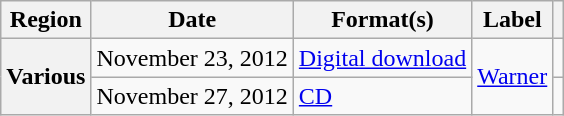<table class="wikitable plainrowheaders">
<tr>
<th scope="col">Region</th>
<th scope="col">Date</th>
<th scope="col">Format(s)</th>
<th scope="col">Label</th>
<th scope="col"></th>
</tr>
<tr>
<th scope="row" rowspan="2">Various</th>
<td>November 23, 2012</td>
<td><a href='#'>Digital download</a></td>
<td rowspan="2"><a href='#'>Warner</a></td>
<td style="text-align:center;"></td>
</tr>
<tr>
<td>November 27, 2012</td>
<td><a href='#'>CD</a></td>
<td style="text-align:center;"></td>
</tr>
</table>
